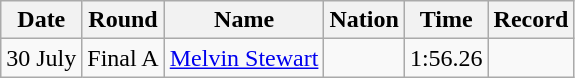<table class=wikitable style=text-align:center>
<tr>
<th>Date</th>
<th>Round</th>
<th>Name</th>
<th>Nation</th>
<th>Time</th>
<th>Record</th>
</tr>
<tr>
<td>30 July</td>
<td>Final A</td>
<td align=left><a href='#'>Melvin Stewart</a></td>
<td></td>
<td>1:56.26</td>
<td></td>
</tr>
</table>
